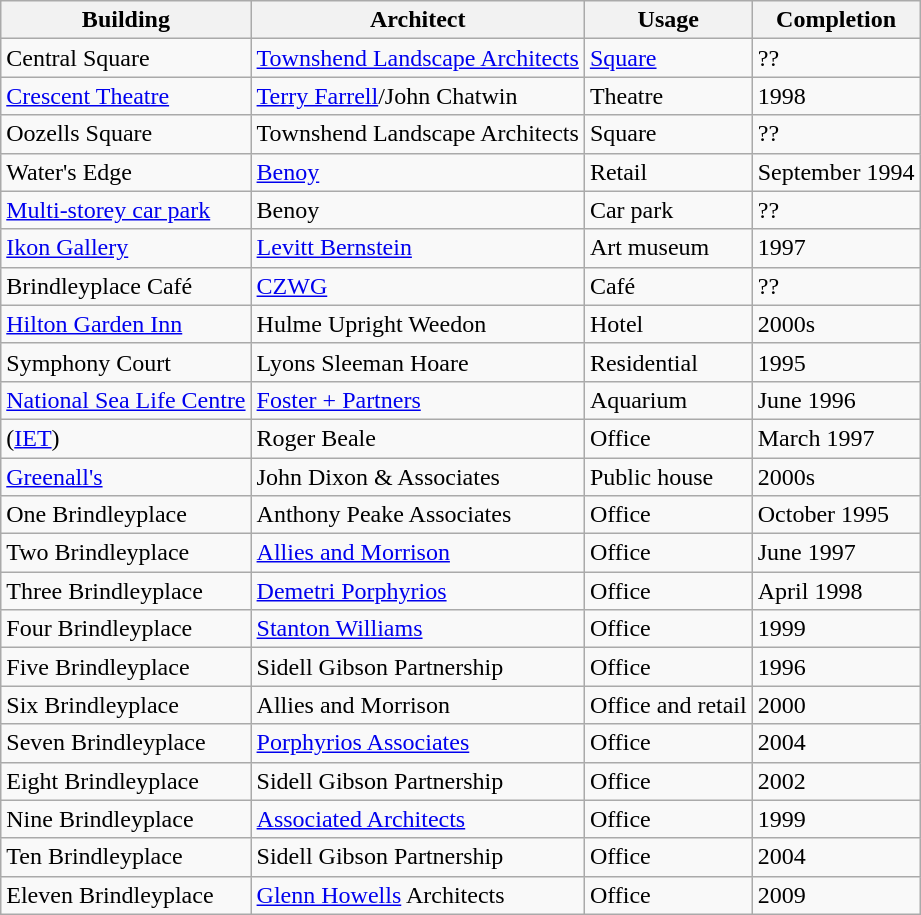<table class="wikitable">
<tr>
<th>Building</th>
<th>Architect</th>
<th>Usage</th>
<th>Completion</th>
</tr>
<tr>
<td>Central Square</td>
<td><a href='#'>Townshend Landscape Architects</a></td>
<td><a href='#'>Square</a></td>
<td>??</td>
</tr>
<tr>
<td><a href='#'>Crescent Theatre</a></td>
<td><a href='#'>Terry Farrell</a>/John Chatwin</td>
<td>Theatre</td>
<td>1998</td>
</tr>
<tr>
<td>Oozells Square</td>
<td>Townshend Landscape Architects</td>
<td>Square</td>
<td>??</td>
</tr>
<tr>
<td>Water's Edge</td>
<td><a href='#'>Benoy</a></td>
<td>Retail</td>
<td>September 1994</td>
</tr>
<tr>
<td><a href='#'>Multi-storey car park</a></td>
<td>Benoy</td>
<td>Car park</td>
<td>??</td>
</tr>
<tr>
<td><a href='#'>Ikon Gallery</a></td>
<td><a href='#'>Levitt Bernstein</a></td>
<td>Art museum</td>
<td>1997</td>
</tr>
<tr>
<td>Brindleyplace Café</td>
<td><a href='#'>CZWG</a></td>
<td>Café</td>
<td>??</td>
</tr>
<tr>
<td><a href='#'>Hilton Garden Inn</a></td>
<td>Hulme Upright Weedon</td>
<td>Hotel</td>
<td>2000s</td>
</tr>
<tr>
<td>Symphony Court</td>
<td>Lyons Sleeman Hoare</td>
<td>Residential</td>
<td>1995</td>
</tr>
<tr>
<td><a href='#'>National Sea Life Centre</a></td>
<td><a href='#'>Foster + Partners</a></td>
<td>Aquarium</td>
<td>June 1996</td>
</tr>
<tr>
<td> (<a href='#'>IET</a>)</td>
<td>Roger Beale</td>
<td>Office</td>
<td>March 1997</td>
</tr>
<tr>
<td><a href='#'>Greenall's</a></td>
<td>John Dixon & Associates</td>
<td>Public house</td>
<td>2000s</td>
</tr>
<tr>
<td>One Brindleyplace</td>
<td>Anthony Peake Associates</td>
<td>Office</td>
<td>October 1995</td>
</tr>
<tr>
<td>Two Brindleyplace</td>
<td><a href='#'>Allies and Morrison</a></td>
<td>Office</td>
<td>June 1997</td>
</tr>
<tr>
<td>Three Brindleyplace</td>
<td><a href='#'>Demetri Porphyrios</a></td>
<td>Office</td>
<td>April 1998</td>
</tr>
<tr>
<td>Four Brindleyplace</td>
<td><a href='#'>Stanton Williams</a></td>
<td>Office</td>
<td>1999</td>
</tr>
<tr>
<td>Five Brindleyplace</td>
<td>Sidell Gibson Partnership</td>
<td>Office</td>
<td>1996</td>
</tr>
<tr>
<td>Six Brindleyplace</td>
<td>Allies and Morrison</td>
<td>Office and retail</td>
<td>2000</td>
</tr>
<tr>
<td>Seven Brindleyplace</td>
<td><a href='#'>Porphyrios Associates</a></td>
<td>Office</td>
<td>2004</td>
</tr>
<tr>
<td>Eight Brindleyplace</td>
<td>Sidell Gibson Partnership</td>
<td>Office</td>
<td>2002</td>
</tr>
<tr>
<td>Nine Brindleyplace</td>
<td><a href='#'>Associated Architects</a></td>
<td>Office</td>
<td>1999</td>
</tr>
<tr>
<td>Ten Brindleyplace</td>
<td>Sidell Gibson Partnership</td>
<td>Office</td>
<td>2004</td>
</tr>
<tr>
<td>Eleven Brindleyplace</td>
<td><a href='#'>Glenn Howells</a> Architects</td>
<td>Office</td>
<td>2009</td>
</tr>
</table>
